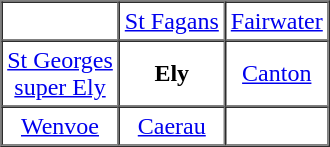<table border=1 cellpadding=3 cellspacing=0 align=center style="text-align:center;">
<tr>
<td></td>
<td><a href='#'>St Fagans</a></td>
<td><a href='#'>Fairwater</a></td>
</tr>
<tr>
<td><a href='#'>St Georges<br>super Ely</a></td>
<td><strong>Ely</strong></td>
<td><a href='#'>Canton</a></td>
</tr>
<tr>
<td><a href='#'>Wenvoe</a></td>
<td><a href='#'>Caerau</a></td>
<td></td>
</tr>
</table>
